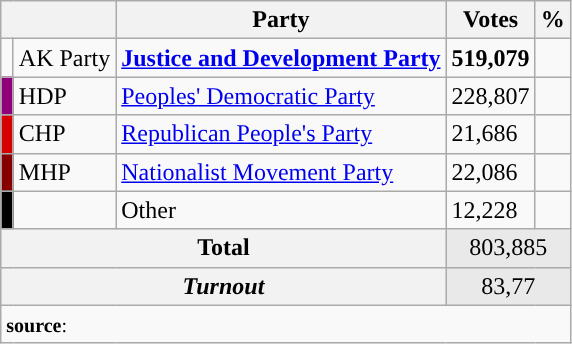<table class="wikitable">
<tr>
<th colspan="2" align="center"></th>
<th align="center">Party</th>
<th align="center">Votes</th>
<th align="center">%</th>
</tr>
<tr align="left">
<td></td>
<td>AK Party</td>
<td><strong><a href='#'>Justice and Development Party</a></strong></td>
<td><strong>519,079</strong></td>
<td><strong></strong></td>
</tr>
<tr align="left">
<td bgcolor="#91007B" width="1"></td>
<td>HDP</td>
<td><a href='#'>Peoples' Democratic Party</a></td>
<td>228,807</td>
<td></td>
</tr>
<tr align="left">
<td bgcolor="#d50000" width="1"></td>
<td>CHP</td>
<td><a href='#'>Republican People's Party</a></td>
<td>21,686</td>
<td></td>
</tr>
<tr align="left">
<td bgcolor="#870000" width="1"></td>
<td>MHP</td>
<td><a href='#'>Nationalist Movement Party</a></td>
<td>22,086</td>
<td></td>
</tr>
<tr align="left">
<td bgcolor=" " width="1"></td>
<td></td>
<td>Other</td>
<td>12,228</td>
<td></td>
</tr>
<tr align="left" style="background-color:#E9E9E9">
<th colspan="3" align="center"><strong>Total</strong></th>
<td colspan="5" align="center">803,885</td>
</tr>
<tr align="left" style="background-color:#E9E9E9">
<th colspan="3" align="center"><em>Turnout</em></th>
<td colspan="5" align="center">83,77</td>
</tr>
<tr>
<td colspan="9" align="left"><small><strong>source</strong>: </small></td>
</tr>
</table>
